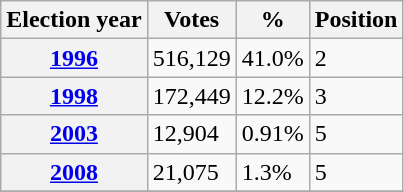<table class="wikitable">
<tr>
<th>Election year</th>
<th>Votes</th>
<th>%</th>
<th>Position</th>
</tr>
<tr>
<th><a href='#'>1996</a></th>
<td>516,129</td>
<td>41.0%</td>
<td>2</td>
</tr>
<tr>
<th><a href='#'>1998</a></th>
<td>172,449</td>
<td>12.2%</td>
<td>3</td>
</tr>
<tr>
<th><a href='#'>2003</a></th>
<td>12,904</td>
<td>0.91%</td>
<td>5</td>
</tr>
<tr>
<th><a href='#'>2008</a></th>
<td>21,075</td>
<td>1.3%</td>
<td>5</td>
</tr>
<tr>
</tr>
</table>
